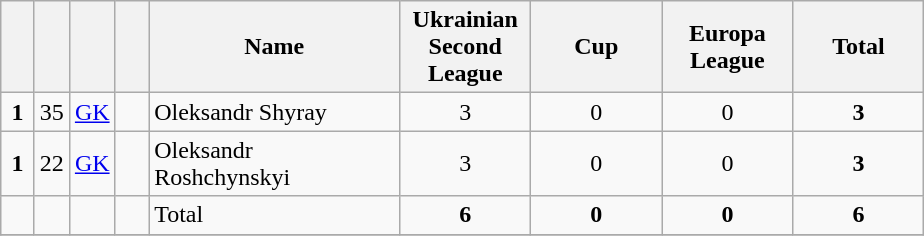<table class="wikitable" style="text-align:center">
<tr>
<th width="15"></th>
<th width="15"></th>
<th width="15"></th>
<th width="15"></th>
<th width="160">Name</th>
<th width="80"><strong>Ukrainian Second League</strong></th>
<th width="80"><strong>Cup</strong></th>
<th width="80"><strong>Europa League</strong></th>
<th width="80">Total</th>
</tr>
<tr>
<td><strong>1</strong></td>
<td>35</td>
<td><a href='#'>GK</a></td>
<td></td>
<td align="left">Oleksandr Shyray</td>
<td>3</td>
<td>0</td>
<td>0</td>
<td><strong>3</strong></td>
</tr>
<tr>
<td><strong>1</strong></td>
<td>22</td>
<td><a href='#'>GK</a></td>
<td></td>
<td align="left">Oleksandr Roshchynskyi</td>
<td>3</td>
<td>0</td>
<td>0</td>
<td><strong>3</strong></td>
</tr>
<tr>
<td></td>
<td></td>
<td></td>
<td></td>
<td align="left">Total</td>
<td><strong>6</strong></td>
<td><strong>0</strong></td>
<td><strong>0</strong></td>
<td><strong>6<em></td>
</tr>
<tr>
</tr>
</table>
